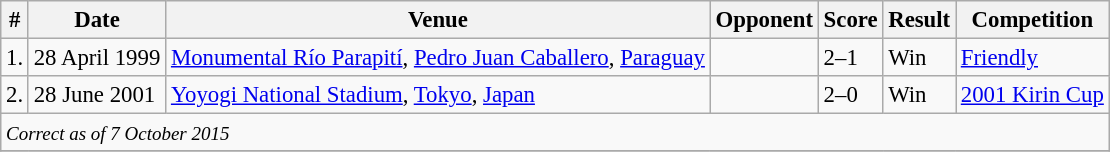<table class="wikitable" style="font-size:95%;">
<tr>
<th>#</th>
<th>Date</th>
<th>Venue</th>
<th>Opponent</th>
<th>Score</th>
<th>Result</th>
<th>Competition</th>
</tr>
<tr>
<td>1.</td>
<td>28 April 1999</td>
<td><a href='#'>Monumental Río Parapití</a>, <a href='#'>Pedro Juan Caballero</a>, <a href='#'>Paraguay</a></td>
<td></td>
<td>2–1</td>
<td>Win</td>
<td><a href='#'>Friendly</a></td>
</tr>
<tr>
<td>2.</td>
<td>28 June 2001</td>
<td><a href='#'>Yoyogi National Stadium</a>, <a href='#'>Tokyo</a>, <a href='#'>Japan</a></td>
<td></td>
<td>2–0</td>
<td>Win</td>
<td><a href='#'>2001 Kirin Cup</a></td>
</tr>
<tr>
<td colspan="15"><small><em>Correct as of 7 October 2015</em></small></td>
</tr>
<tr>
</tr>
</table>
